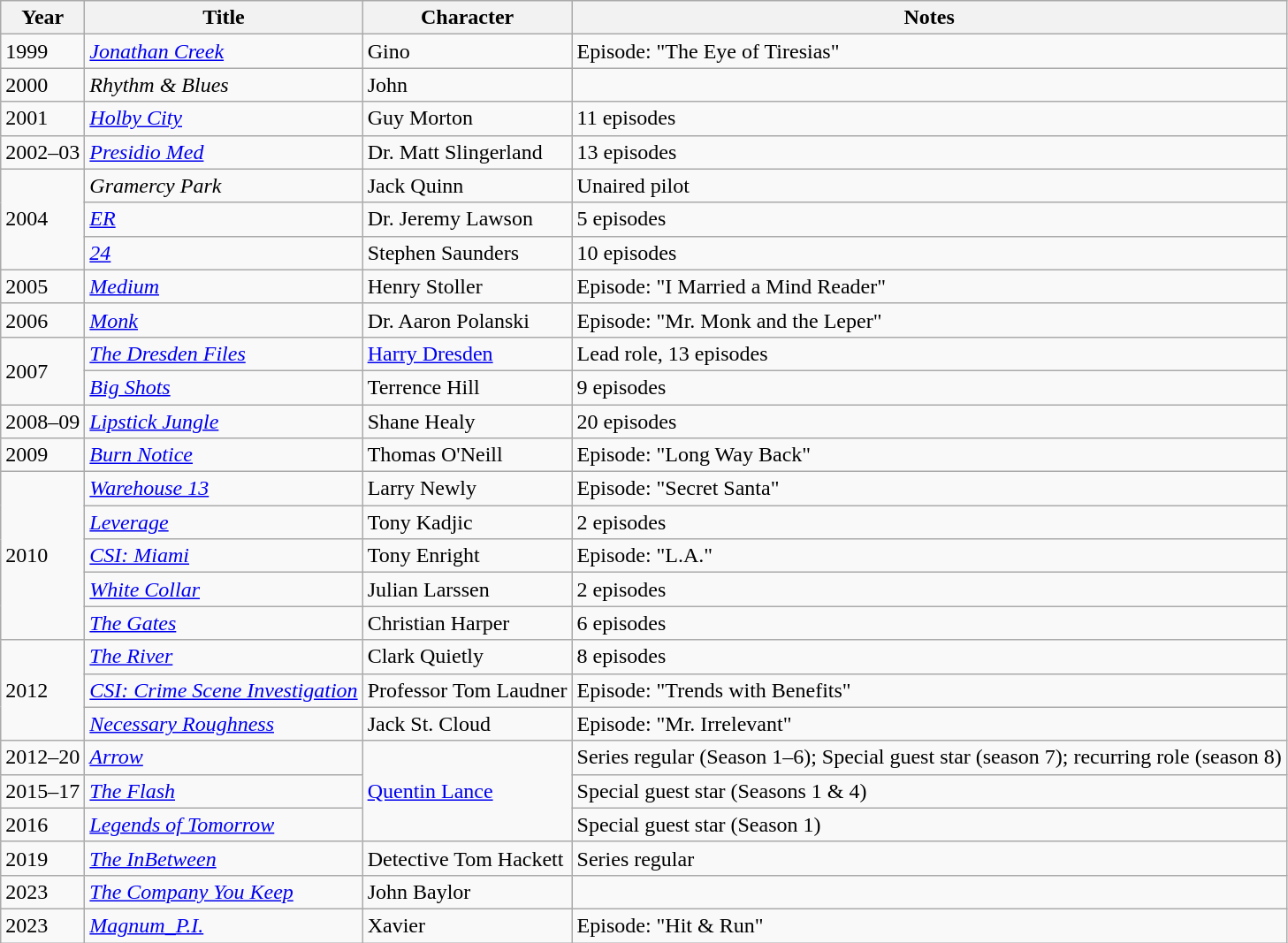<table class="wikitable sortable">
<tr>
<th>Year</th>
<th>Title</th>
<th>Character</th>
<th>Notes</th>
</tr>
<tr>
<td>1999</td>
<td><em><a href='#'>Jonathan Creek</a></em></td>
<td>Gino</td>
<td>Episode: "The Eye of Tiresias"</td>
</tr>
<tr>
<td>2000</td>
<td><em>Rhythm & Blues</em></td>
<td>John</td>
<td></td>
</tr>
<tr>
<td>2001</td>
<td><em><a href='#'>Holby City</a></em></td>
<td>Guy Morton</td>
<td>11 episodes</td>
</tr>
<tr>
<td>2002–03</td>
<td><em><a href='#'>Presidio Med</a></em></td>
<td>Dr. Matt Slingerland</td>
<td>13 episodes</td>
</tr>
<tr>
<td rowspan="3">2004</td>
<td><em>Gramercy Park</em></td>
<td>Jack Quinn</td>
<td>Unaired pilot</td>
</tr>
<tr>
<td><em><a href='#'>ER</a></em></td>
<td>Dr. Jeremy Lawson</td>
<td>5 episodes</td>
</tr>
<tr>
<td><em><a href='#'>24</a></em></td>
<td>Stephen Saunders</td>
<td>10 episodes</td>
</tr>
<tr>
<td>2005</td>
<td><em><a href='#'>Medium</a></em></td>
<td>Henry Stoller</td>
<td>Episode: "I Married a Mind Reader"</td>
</tr>
<tr>
<td>2006</td>
<td><em><a href='#'>Monk</a></em></td>
<td>Dr. Aaron Polanski</td>
<td>Episode: "Mr. Monk and the Leper"</td>
</tr>
<tr>
<td rowspan="2">2007</td>
<td><em><a href='#'>The Dresden Files</a></em></td>
<td><a href='#'>Harry Dresden</a></td>
<td>Lead role, 13 episodes</td>
</tr>
<tr>
<td><em><a href='#'>Big Shots</a></em></td>
<td>Terrence Hill</td>
<td>9 episodes</td>
</tr>
<tr>
<td>2008–09</td>
<td><em><a href='#'>Lipstick Jungle</a></em></td>
<td>Shane Healy</td>
<td>20 episodes</td>
</tr>
<tr>
<td>2009</td>
<td><em><a href='#'>Burn Notice</a></em></td>
<td>Thomas O'Neill</td>
<td>Episode: "Long Way Back"</td>
</tr>
<tr>
<td rowspan="5">2010</td>
<td><em><a href='#'>Warehouse 13</a></em></td>
<td>Larry Newly</td>
<td>Episode: "Secret Santa"</td>
</tr>
<tr>
<td><em><a href='#'>Leverage</a></em></td>
<td>Tony Kadjic</td>
<td>2 episodes</td>
</tr>
<tr>
<td><em><a href='#'>CSI: Miami</a></em></td>
<td>Tony Enright</td>
<td>Episode: "L.A."</td>
</tr>
<tr>
<td><em><a href='#'>White Collar</a></em></td>
<td>Julian Larssen</td>
<td>2 episodes</td>
</tr>
<tr>
<td><em><a href='#'>The Gates</a></em></td>
<td>Christian Harper</td>
<td>6 episodes</td>
</tr>
<tr>
<td rowspan="3">2012</td>
<td><em><a href='#'>The River</a></em></td>
<td>Clark Quietly</td>
<td>8 episodes</td>
</tr>
<tr>
<td><em><a href='#'>CSI: Crime Scene Investigation</a></em></td>
<td>Professor Tom Laudner</td>
<td>Episode: "Trends with Benefits"</td>
</tr>
<tr>
<td><em><a href='#'>Necessary Roughness</a></em></td>
<td>Jack St. Cloud</td>
<td>Episode: "Mr. Irrelevant"</td>
</tr>
<tr>
<td>2012–20</td>
<td><em><a href='#'>Arrow</a></em></td>
<td rowspan="3"><a href='#'>Quentin Lance</a></td>
<td>Series regular (Season 1–6); Special guest star (season 7); recurring role (season 8)</td>
</tr>
<tr>
<td>2015–17</td>
<td><em><a href='#'>The Flash</a></em></td>
<td>Special guest star (Seasons 1 & 4)</td>
</tr>
<tr>
<td>2016</td>
<td><em><a href='#'>Legends of Tomorrow</a></em></td>
<td>Special guest star (Season 1)</td>
</tr>
<tr>
<td>2019</td>
<td><em><a href='#'>The InBetween</a></em></td>
<td>Detective Tom Hackett</td>
<td>Series regular</td>
</tr>
<tr>
<td>2023</td>
<td><em><a href='#'>The Company You Keep</a></em></td>
<td>John Baylor</td>
<td></td>
</tr>
<tr>
<td>2023</td>
<td><em><a href='#'>Magnum_P.I.</a></em></td>
<td>Xavier</td>
<td>Episode: "Hit & Run"</td>
</tr>
</table>
